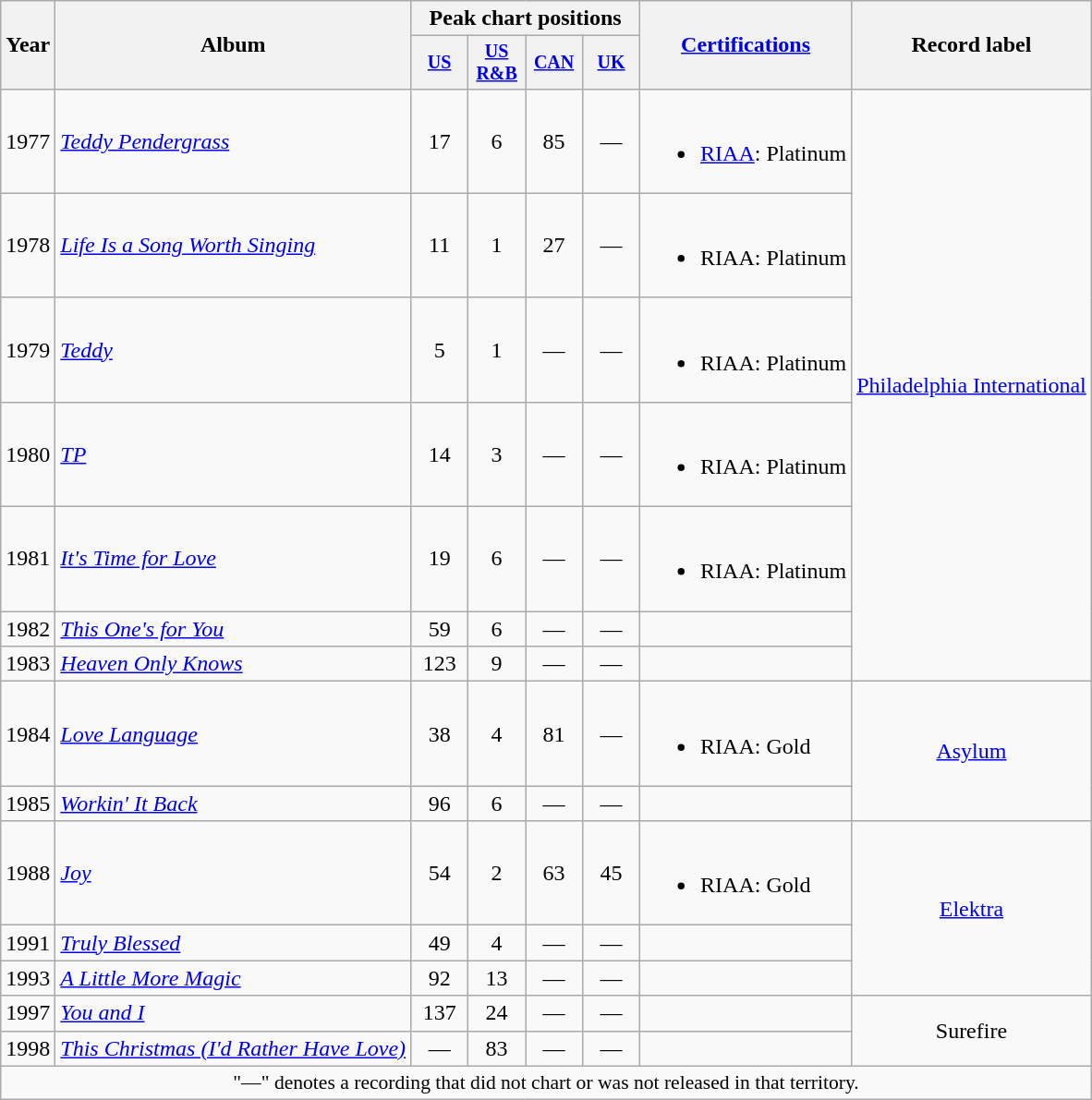<table class="wikitable" style="text-align:center;">
<tr>
<th rowspan="2">Year</th>
<th rowspan="2">Album</th>
<th colspan="4">Peak chart positions</th>
<th rowspan="2"><a href='#'>Certifications</a></th>
<th rowspan="2">Record label</th>
</tr>
<tr style="font-size:smaller;">
<th width="35"><a href='#'>US</a><br></th>
<th width="35"><a href='#'>US<br>R&B</a><br></th>
<th width="35"><a href='#'>CAN</a><br></th>
<th width="35"><a href='#'>UK</a><br></th>
</tr>
<tr>
<td rowspan="1">1977</td>
<td align="left"><em><a href='#'>Teddy Pendergrass</a></em></td>
<td>17</td>
<td>6</td>
<td>85</td>
<td>—</td>
<td align=left><br><ul><li><a href='#'>RIAA</a>: Platinum</li></ul></td>
<td rowspan="7"><a href='#'>Philadelphia International</a></td>
</tr>
<tr>
<td rowspan="1">1978</td>
<td align="left"><em><a href='#'>Life Is a Song Worth Singing</a></em></td>
<td>11</td>
<td>1</td>
<td>27</td>
<td>—</td>
<td align=left><br><ul><li>RIAA: Platinum</li></ul></td>
</tr>
<tr>
<td rowspan="1">1979</td>
<td align="left"><em><a href='#'>Teddy</a></em></td>
<td>5</td>
<td>1</td>
<td>—</td>
<td>—</td>
<td align=left><br><ul><li>RIAA: Platinum</li></ul></td>
</tr>
<tr>
<td rowspan="1">1980</td>
<td align="left"><em><a href='#'>TP</a></em></td>
<td>14</td>
<td>3</td>
<td>—</td>
<td>—</td>
<td align=left><br><ul><li>RIAA: Platinum</li></ul></td>
</tr>
<tr>
<td rowspan="1">1981</td>
<td align="left"><em><a href='#'>It's Time for Love</a></em></td>
<td>19</td>
<td>6</td>
<td>—</td>
<td>—</td>
<td align=left><br><ul><li>RIAA: Platinum</li></ul></td>
</tr>
<tr>
<td rowspan="1">1982</td>
<td align="left"><em><a href='#'>This One's for You</a></em></td>
<td>59</td>
<td>6</td>
<td>—</td>
<td>—</td>
<td align=left></td>
</tr>
<tr>
<td rowspan="1">1983</td>
<td align="left"><em><a href='#'>Heaven Only Knows</a></em></td>
<td>123</td>
<td>9</td>
<td>—</td>
<td>—</td>
<td align=left></td>
</tr>
<tr>
<td row-span="1">1984</td>
<td align="left"><em><a href='#'>Love Language</a></em></td>
<td>38</td>
<td>4</td>
<td>81</td>
<td>—</td>
<td align=left><br><ul><li>RIAA: Gold</li></ul></td>
<td rowspan="2"><a href='#'>Asylum</a></td>
</tr>
<tr>
<td rowspan="1">1985</td>
<td align="left"><em><a href='#'>Workin' It Back</a></em></td>
<td>96</td>
<td>6</td>
<td>—</td>
<td>—</td>
<td align=left></td>
</tr>
<tr>
<td row-span="1">1988</td>
<td align="left"><em><a href='#'>Joy</a></em></td>
<td>54</td>
<td>2</td>
<td>63</td>
<td>45</td>
<td align=left><br><ul><li>RIAA: Gold</li></ul></td>
<td rowspan="3"><a href='#'>Elektra</a></td>
</tr>
<tr>
<td rowspan="1">1991</td>
<td align="left"><em><a href='#'>Truly Blessed</a></em></td>
<td>49</td>
<td>4</td>
<td>—</td>
<td>—</td>
<td align=left></td>
</tr>
<tr>
<td rowspan="1">1993</td>
<td align="left"><em><a href='#'>A Little More Magic</a></em></td>
<td>92</td>
<td>13</td>
<td>—</td>
<td>—</td>
<td align=left></td>
</tr>
<tr>
<td row-span="1">1997</td>
<td align="left"><em><a href='#'>You and I</a></em></td>
<td>137</td>
<td>24</td>
<td>—</td>
<td>—</td>
<td align=left></td>
<td rowspan="2">Surefire</td>
</tr>
<tr>
<td rowspan="1">1998</td>
<td align="left"><em><a href='#'>This Christmas (I'd Rather Have Love)</a></em></td>
<td>—</td>
<td>83</td>
<td>—</td>
<td>—</td>
<td align=left></td>
</tr>
<tr>
<td colspan="15" style="font-size:90%">"—" denotes a recording that did not chart or was not released in that territory.</td>
</tr>
</table>
